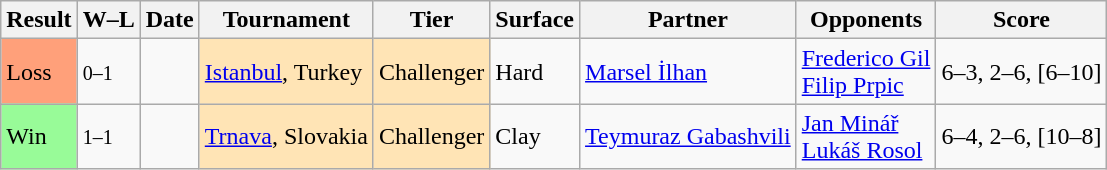<table class="sortable wikitable">
<tr>
<th>Result</th>
<th class=unsortable>W–L</th>
<th>Date</th>
<th>Tournament</th>
<th>Tier</th>
<th>Surface</th>
<th>Partner</th>
<th>Opponents</th>
<th class=unsortable>Score</th>
</tr>
<tr>
<td bgcolor=FFA07A>Loss</td>
<td><small>0–1</small></td>
<td><a href='#'></a></td>
<td style="background:moccasin;"><a href='#'>Istanbul</a>, Turkey</td>
<td style="background:moccasin;">Challenger</td>
<td>Hard</td>
<td> <a href='#'>Marsel İlhan</a></td>
<td> <a href='#'>Frederico Gil</a><br> <a href='#'>Filip Prpic</a></td>
<td>6–3, 2–6, [6–10]</td>
</tr>
<tr>
<td bgcolor=98FB98>Win</td>
<td><small>1–1</small></td>
<td><a href='#'></a></td>
<td style="background:moccasin;"><a href='#'>Trnava</a>, Slovakia</td>
<td style="background:moccasin;">Challenger</td>
<td>Clay</td>
<td> <a href='#'>Teymuraz Gabashvili</a></td>
<td> <a href='#'>Jan Minář</a><br> <a href='#'>Lukáš Rosol</a></td>
<td>6–4, 2–6, [10–8]</td>
</tr>
</table>
